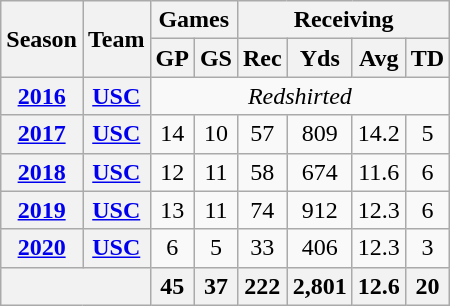<table class="wikitable" style="text-align:center;">
<tr>
<th rowspan="2">Season</th>
<th rowspan="2">Team</th>
<th colspan="2">Games</th>
<th colspan="4 ">Receiving</th>
</tr>
<tr>
<th>GP</th>
<th>GS</th>
<th>Rec</th>
<th>Yds</th>
<th>Avg</th>
<th>TD</th>
</tr>
<tr>
<th><a href='#'>2016</a></th>
<th><a href='#'>USC</a></th>
<td colspan="6"><em>Redshirted </em></td>
</tr>
<tr>
<th><a href='#'>2017</a></th>
<th><a href='#'>USC</a></th>
<td>14</td>
<td>10</td>
<td>57</td>
<td>809</td>
<td>14.2</td>
<td>5</td>
</tr>
<tr>
<th><a href='#'>2018</a></th>
<th><a href='#'>USC</a></th>
<td>12</td>
<td>11</td>
<td>58</td>
<td>674</td>
<td>11.6</td>
<td>6</td>
</tr>
<tr>
<th><a href='#'>2019</a></th>
<th><a href='#'>USC</a></th>
<td>13</td>
<td>11</td>
<td>74</td>
<td>912</td>
<td>12.3</td>
<td>6</td>
</tr>
<tr>
<th><a href='#'>2020</a></th>
<th><a href='#'>USC</a></th>
<td>6</td>
<td>5</td>
<td>33</td>
<td>406</td>
<td>12.3</td>
<td>3</td>
</tr>
<tr>
<th colspan="2"></th>
<th>45</th>
<th>37</th>
<th>222</th>
<th>2,801</th>
<th>12.6</th>
<th>20</th>
</tr>
</table>
